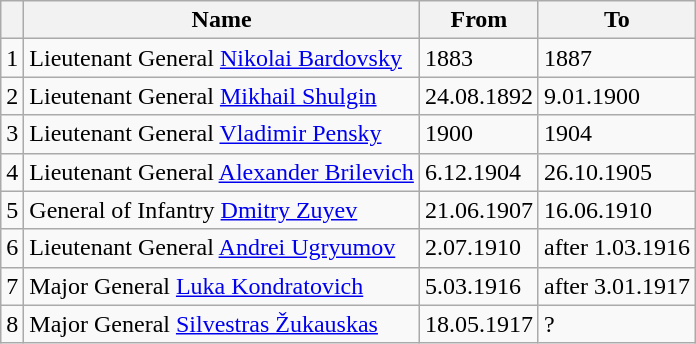<table class=wikitable>
<tr>
<th></th>
<th>Name</th>
<th>From</th>
<th>To</th>
</tr>
<tr>
<td>1</td>
<td>Lieutenant General <a href='#'>Nikolai Bardovsky</a></td>
<td>1883</td>
<td>1887</td>
</tr>
<tr>
<td>2</td>
<td>Lieutenant General <a href='#'>Mikhail Shulgin</a></td>
<td>24.08.1892</td>
<td>9.01.1900</td>
</tr>
<tr>
<td>3</td>
<td>Lieutenant General <a href='#'>Vladimir Pensky</a></td>
<td>1900</td>
<td>1904</td>
</tr>
<tr>
<td>4</td>
<td>Lieutenant General <a href='#'>Alexander Brilevich</a></td>
<td>6.12.1904</td>
<td>26.10.1905</td>
</tr>
<tr>
<td>5</td>
<td>General of Infantry <a href='#'>Dmitry Zuyev</a></td>
<td>21.06.1907</td>
<td>16.06.1910</td>
</tr>
<tr>
<td>6</td>
<td>Lieutenant General <a href='#'>Andrei Ugryumov</a></td>
<td>2.07.1910</td>
<td>after 1.03.1916</td>
</tr>
<tr>
<td>7</td>
<td>Major General <a href='#'>Luka Kondratovich</a></td>
<td>5.03.1916</td>
<td>after 3.01.1917</td>
</tr>
<tr>
<td>8</td>
<td>Major General <a href='#'>Silvestras Žukauskas</a></td>
<td>18.05.1917</td>
<td>?</td>
</tr>
</table>
